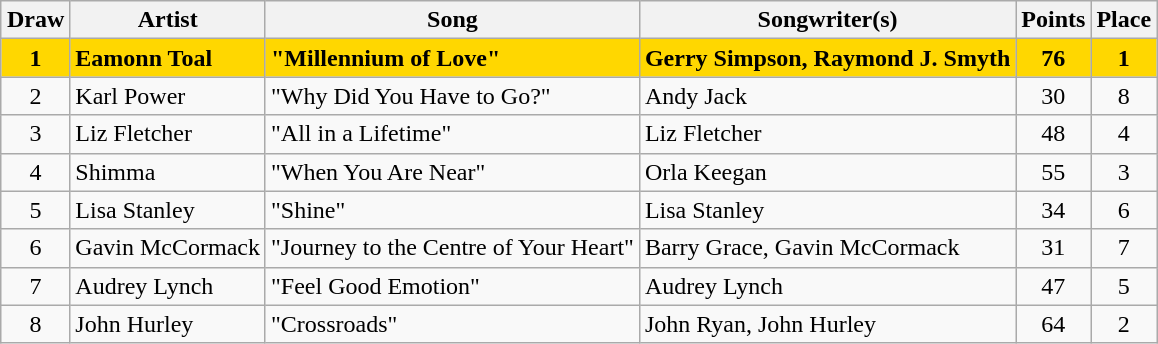<table class="sortable wikitable" style="margin: 1em auto 1em auto; text-align:center">
<tr>
<th>Draw</th>
<th>Artist</th>
<th>Song</th>
<th>Songwriter(s)</th>
<th>Points</th>
<th>Place</th>
</tr>
<tr style="background:gold; font-weight:bold;">
<td>1</td>
<td align="left">Eamonn Toal</td>
<td align="left">"Millennium of Love"</td>
<td align="left">Gerry Simpson, Raymond J. Smyth</td>
<td>76</td>
<td>1</td>
</tr>
<tr>
<td>2</td>
<td align="left">Karl Power</td>
<td align="left">"Why Did You Have to Go?"</td>
<td align="left">Andy Jack</td>
<td>30</td>
<td>8</td>
</tr>
<tr>
<td>3</td>
<td align="left">Liz Fletcher</td>
<td align="left">"All in a Lifetime"</td>
<td align="left">Liz Fletcher</td>
<td>48</td>
<td>4</td>
</tr>
<tr>
<td>4</td>
<td align="left">Shimma</td>
<td align="left">"When You Are Near"</td>
<td align="left">Orla Keegan</td>
<td>55</td>
<td>3</td>
</tr>
<tr>
<td>5</td>
<td align="left">Lisa Stanley</td>
<td align="left">"Shine"</td>
<td align="left">Lisa Stanley</td>
<td>34</td>
<td>6</td>
</tr>
<tr>
<td>6</td>
<td align="left">Gavin McCormack</td>
<td align="left">"Journey to the Centre of Your Heart"</td>
<td align="left">Barry Grace, Gavin McCormack</td>
<td>31</td>
<td>7</td>
</tr>
<tr>
<td>7</td>
<td align="left">Audrey Lynch</td>
<td align="left">"Feel Good Emotion"</td>
<td align="left">Audrey Lynch</td>
<td>47</td>
<td>5</td>
</tr>
<tr>
<td>8</td>
<td align="left">John Hurley</td>
<td align="left">"Crossroads"</td>
<td align="left">John Ryan, John Hurley</td>
<td>64</td>
<td>2</td>
</tr>
</table>
